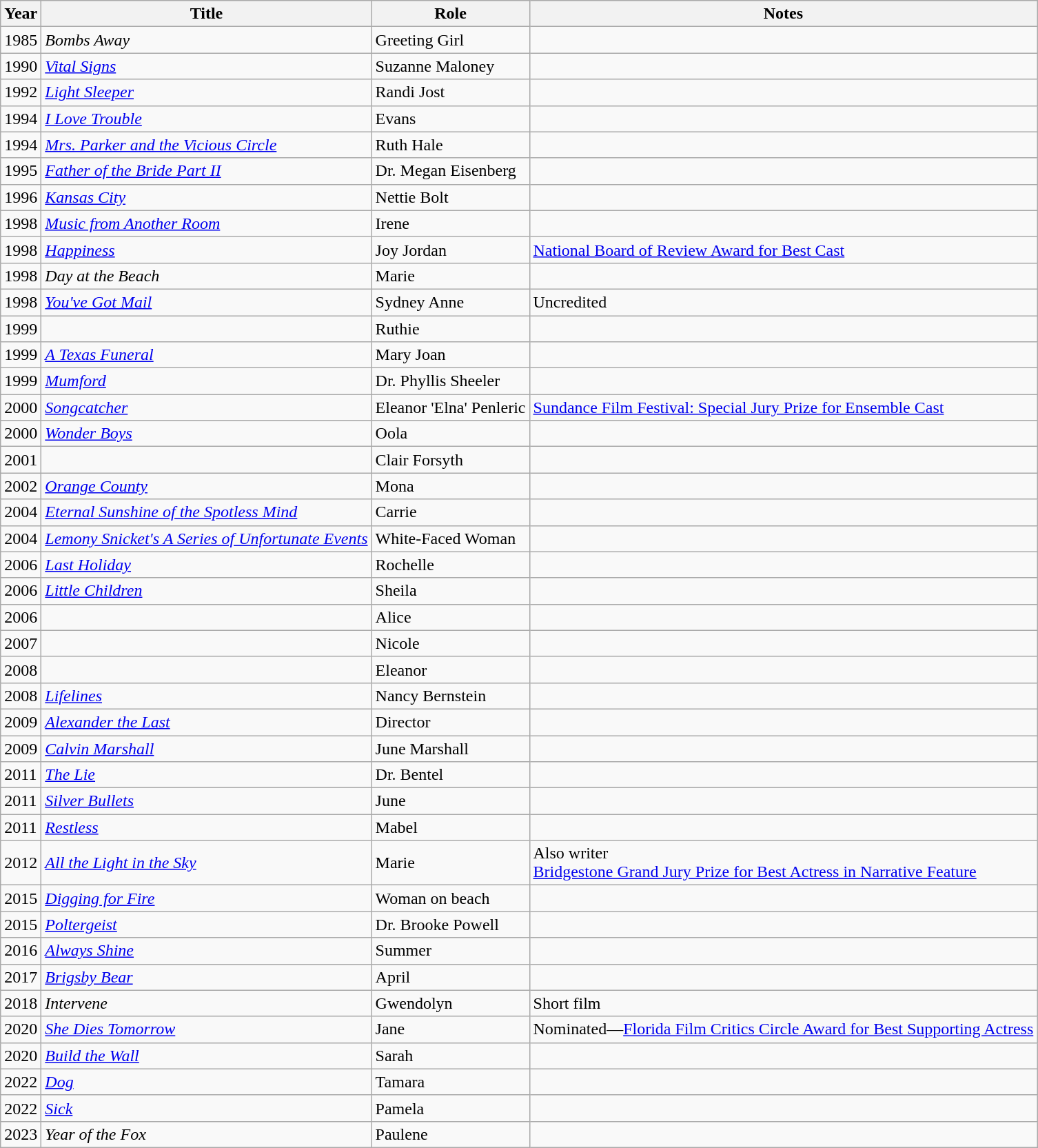<table class="wikitable sortable">
<tr>
<th>Year</th>
<th>Title</th>
<th>Role</th>
<th class="unsortable">Notes</th>
</tr>
<tr>
<td>1985</td>
<td><em>Bombs Away</em></td>
<td>Greeting Girl</td>
<td></td>
</tr>
<tr>
<td>1990</td>
<td><em><a href='#'>Vital Signs</a></em></td>
<td>Suzanne Maloney</td>
<td></td>
</tr>
<tr>
<td>1992</td>
<td><em><a href='#'>Light Sleeper</a></em></td>
<td>Randi Jost</td>
<td></td>
</tr>
<tr>
<td>1994</td>
<td><em><a href='#'>I Love Trouble</a></em></td>
<td>Evans</td>
<td></td>
</tr>
<tr>
<td>1994</td>
<td><em><a href='#'>Mrs. Parker and the Vicious Circle</a></em></td>
<td>Ruth Hale</td>
<td></td>
</tr>
<tr>
<td>1995</td>
<td><em><a href='#'>Father of the Bride Part II</a></em></td>
<td>Dr. Megan Eisenberg</td>
<td></td>
</tr>
<tr>
<td>1996</td>
<td><em><a href='#'>Kansas City</a></em></td>
<td>Nettie Bolt</td>
<td></td>
</tr>
<tr>
<td>1998</td>
<td><em><a href='#'>Music from Another Room</a></em></td>
<td>Irene</td>
<td></td>
</tr>
<tr>
<td>1998</td>
<td><em><a href='#'>Happiness</a></em></td>
<td>Joy Jordan</td>
<td><a href='#'>National Board of Review Award for Best Cast</a></td>
</tr>
<tr>
<td>1998</td>
<td><em>Day at the Beach</em></td>
<td>Marie</td>
<td></td>
</tr>
<tr>
<td>1998</td>
<td><em><a href='#'>You've Got Mail</a></em></td>
<td>Sydney Anne</td>
<td>Uncredited</td>
</tr>
<tr>
<td>1999</td>
<td><em></em></td>
<td>Ruthie</td>
<td></td>
</tr>
<tr>
<td>1999</td>
<td><em><a href='#'>A Texas Funeral</a></em></td>
<td>Mary Joan</td>
<td></td>
</tr>
<tr>
<td>1999</td>
<td><em><a href='#'>Mumford</a></em></td>
<td>Dr. Phyllis Sheeler</td>
<td></td>
</tr>
<tr>
<td>2000</td>
<td><em><a href='#'>Songcatcher</a></em></td>
<td>Eleanor 'Elna' Penleric</td>
<td><a href='#'>Sundance Film Festival: Special Jury Prize for Ensemble Cast</a></td>
</tr>
<tr>
<td>2000</td>
<td><em><a href='#'>Wonder Boys</a></em></td>
<td>Oola</td>
<td></td>
</tr>
<tr>
<td>2001</td>
<td><em></em></td>
<td>Clair Forsyth</td>
<td></td>
</tr>
<tr>
<td>2002</td>
<td><em><a href='#'>Orange County</a></em></td>
<td>Mona</td>
<td></td>
</tr>
<tr>
<td>2004</td>
<td><em><a href='#'>Eternal Sunshine of the Spotless Mind</a></em></td>
<td>Carrie</td>
<td></td>
</tr>
<tr>
<td>2004</td>
<td><em><a href='#'>Lemony Snicket's A Series of Unfortunate Events</a></em></td>
<td>White-Faced Woman</td>
<td></td>
</tr>
<tr>
<td>2006</td>
<td><em><a href='#'>Last Holiday</a></em></td>
<td>Rochelle</td>
<td></td>
</tr>
<tr>
<td>2006</td>
<td><em><a href='#'>Little Children</a></em></td>
<td>Sheila</td>
<td></td>
</tr>
<tr>
<td>2006</td>
<td><em></em></td>
<td>Alice</td>
<td></td>
</tr>
<tr>
<td>2007</td>
<td><em></em></td>
<td>Nicole</td>
<td></td>
</tr>
<tr>
<td>2008</td>
<td><em></em></td>
<td>Eleanor</td>
<td></td>
</tr>
<tr>
<td>2008</td>
<td><em><a href='#'>Lifelines</a></em></td>
<td>Nancy Bernstein</td>
<td></td>
</tr>
<tr>
<td>2009</td>
<td><em><a href='#'>Alexander the Last</a></em></td>
<td>Director</td>
<td></td>
</tr>
<tr>
<td>2009</td>
<td><em><a href='#'>Calvin Marshall</a></em></td>
<td>June Marshall</td>
<td></td>
</tr>
<tr>
<td>2011</td>
<td><em><a href='#'>The Lie</a></em></td>
<td>Dr. Bentel</td>
<td></td>
</tr>
<tr>
<td>2011</td>
<td><em><a href='#'>Silver Bullets</a></em></td>
<td>June</td>
<td></td>
</tr>
<tr>
<td>2011</td>
<td><em><a href='#'>Restless</a></em></td>
<td>Mabel</td>
<td></td>
</tr>
<tr>
<td>2012</td>
<td><em><a href='#'>All the Light in the Sky</a></em></td>
<td>Marie</td>
<td>Also writer<br><a href='#'>Bridgestone Grand Jury Prize for Best Actress in Narrative Feature</a></td>
</tr>
<tr>
<td>2015</td>
<td><em><a href='#'>Digging for Fire</a></em></td>
<td>Woman on beach</td>
<td></td>
</tr>
<tr>
<td>2015</td>
<td><em><a href='#'>Poltergeist</a></em></td>
<td>Dr. Brooke Powell</td>
<td></td>
</tr>
<tr>
<td>2016</td>
<td><em><a href='#'>Always Shine</a></em></td>
<td>Summer</td>
<td></td>
</tr>
<tr>
<td>2017</td>
<td><em><a href='#'>Brigsby Bear</a></em></td>
<td>April</td>
<td></td>
</tr>
<tr>
<td>2018</td>
<td><em>Intervene</em></td>
<td>Gwendolyn</td>
<td>Short film</td>
</tr>
<tr>
<td>2020</td>
<td><em><a href='#'>She Dies Tomorrow</a></em></td>
<td>Jane</td>
<td>Nominated—<a href='#'>Florida Film Critics Circle Award for Best Supporting Actress</a></td>
</tr>
<tr>
<td>2020</td>
<td><em><a href='#'>Build the Wall</a></em></td>
<td>Sarah</td>
<td></td>
</tr>
<tr>
<td>2022</td>
<td><em><a href='#'>Dog</a></em></td>
<td>Tamara</td>
<td></td>
</tr>
<tr>
<td>2022</td>
<td><em><a href='#'>Sick</a></em></td>
<td>Pamela</td>
<td></td>
</tr>
<tr>
<td>2023</td>
<td><em>Year of the Fox</em></td>
<td>Paulene</td>
<td></td>
</tr>
</table>
